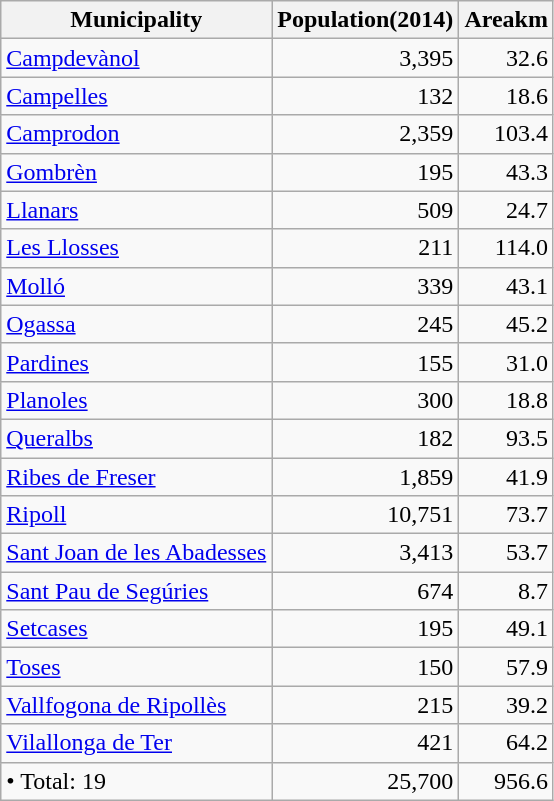<table class="wikitable sortable">
<tr>
<th>Municipality</th>
<th>Population(2014)</th>
<th>Areakm</th>
</tr>
<tr>
<td><a href='#'>Campdevànol</a></td>
<td align=right>3,395</td>
<td align=right>32.6</td>
</tr>
<tr>
<td><a href='#'>Campelles</a></td>
<td align=right>132</td>
<td align=right>18.6</td>
</tr>
<tr>
<td><a href='#'>Camprodon</a></td>
<td align=right>2,359</td>
<td align=right>103.4</td>
</tr>
<tr>
<td><a href='#'>Gombrèn</a></td>
<td align=right>195</td>
<td align=right>43.3</td>
</tr>
<tr>
<td><a href='#'>Llanars</a></td>
<td align=right>509</td>
<td align=right>24.7</td>
</tr>
<tr>
<td><a href='#'>Les Llosses</a></td>
<td align=right>211</td>
<td align=right>114.0</td>
</tr>
<tr>
<td><a href='#'>Molló</a></td>
<td align=right>339</td>
<td align=right>43.1</td>
</tr>
<tr>
<td><a href='#'>Ogassa</a></td>
<td align=right>245</td>
<td align=right>45.2</td>
</tr>
<tr>
<td><a href='#'>Pardines</a></td>
<td align=right>155</td>
<td align=right>31.0</td>
</tr>
<tr>
<td><a href='#'>Planoles</a></td>
<td align=right>300</td>
<td align=right>18.8</td>
</tr>
<tr>
<td><a href='#'>Queralbs</a></td>
<td align=right>182</td>
<td align=right>93.5</td>
</tr>
<tr>
<td><a href='#'>Ribes de Freser</a></td>
<td align=right>1,859</td>
<td align=right>41.9</td>
</tr>
<tr>
<td><a href='#'>Ripoll</a></td>
<td align=right>10,751</td>
<td align=right>73.7</td>
</tr>
<tr>
<td><a href='#'>Sant Joan de les Abadesses</a></td>
<td align=right>3,413</td>
<td align=right>53.7</td>
</tr>
<tr>
<td><a href='#'>Sant Pau de Segúries</a></td>
<td align=right>674</td>
<td align=right>8.7</td>
</tr>
<tr>
<td><a href='#'>Setcases</a></td>
<td align=right>195</td>
<td align=right>49.1</td>
</tr>
<tr>
<td><a href='#'>Toses</a></td>
<td align=right>150</td>
<td align=right>57.9</td>
</tr>
<tr>
<td><a href='#'>Vallfogona de Ripollès</a></td>
<td align=right>215</td>
<td align=right>39.2</td>
</tr>
<tr>
<td><a href='#'>Vilallonga de Ter</a></td>
<td align=right>421</td>
<td align=right>64.2</td>
</tr>
<tr>
<td>• Total: 19</td>
<td align=right>25,700</td>
<td align=right>956.6</td>
</tr>
</table>
